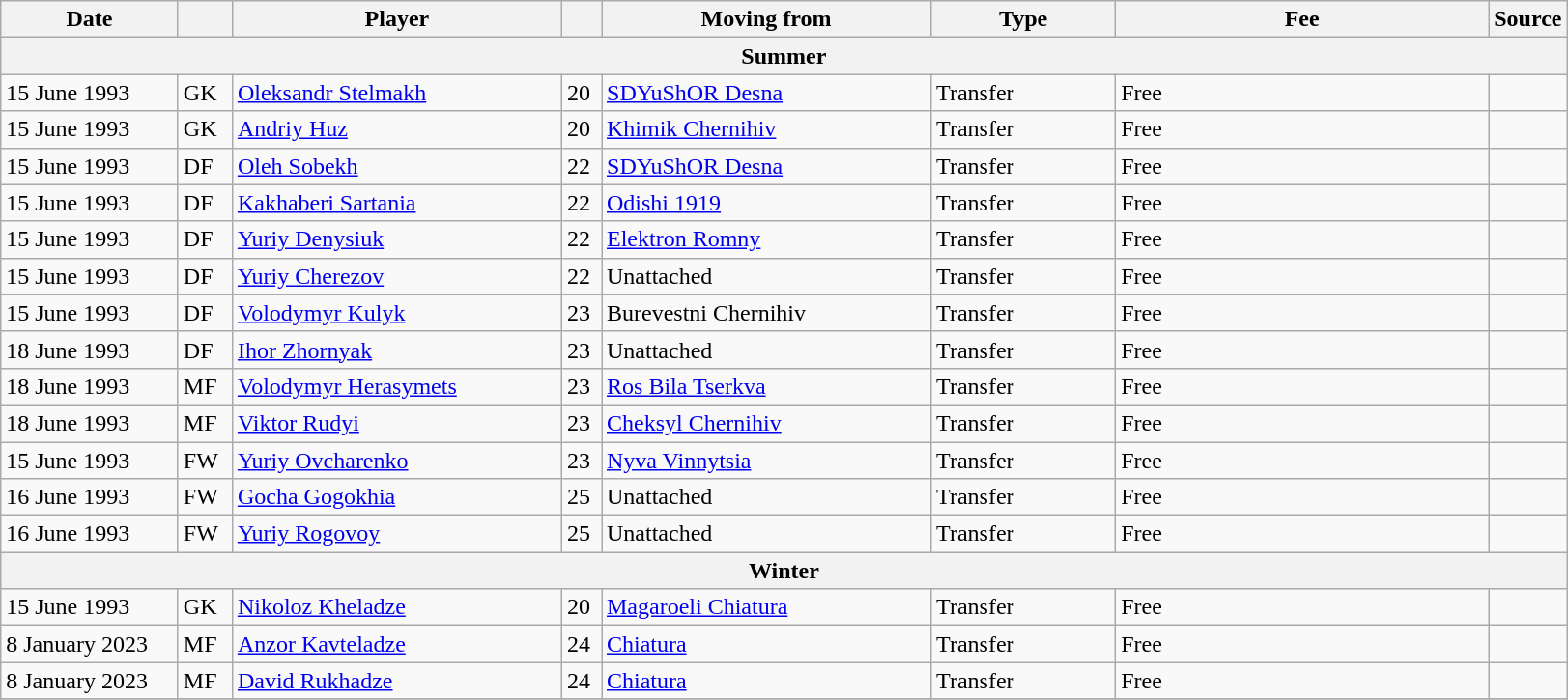<table class="wikitable sortable">
<tr>
<th style="width:115px;">Date</th>
<th style="width:30px;"></th>
<th style="width:220px;">Player</th>
<th style="width:20px;"></th>
<th style="width:220px;">Moving from</th>
<th style="width:120px;" class="unsortable">Type</th>
<th style="width:250px;" class="unsortable">Fee</th>
<th style="width:20px;">Source</th>
</tr>
<tr>
<th colspan=8>Summer</th>
</tr>
<tr>
<td>15 June 1993</td>
<td>GK</td>
<td> <a href='#'>Oleksandr Stelmakh</a></td>
<td>20</td>
<td> <a href='#'>SDYuShOR Desna</a></td>
<td>Transfer</td>
<td>Free</td>
<td></td>
</tr>
<tr>
<td>15 June 1993</td>
<td>GK</td>
<td> <a href='#'>Andriy Huz</a></td>
<td>20</td>
<td> <a href='#'>Khimik Chernihiv</a></td>
<td>Transfer</td>
<td>Free</td>
<td></td>
</tr>
<tr>
<td>15 June 1993</td>
<td>DF</td>
<td> <a href='#'>Oleh Sobekh</a></td>
<td>22</td>
<td> <a href='#'>SDYuShOR Desna</a></td>
<td>Transfer</td>
<td>Free</td>
<td></td>
</tr>
<tr>
<td>15 June 1993</td>
<td>DF</td>
<td> <a href='#'>Kakhaberi Sartania</a></td>
<td>22</td>
<td> <a href='#'>Odishi 1919</a></td>
<td>Transfer</td>
<td>Free</td>
<td></td>
</tr>
<tr>
<td>15 June 1993</td>
<td>DF</td>
<td> <a href='#'>Yuriy Denysiuk</a></td>
<td>22</td>
<td> <a href='#'>Elektron Romny</a></td>
<td>Transfer</td>
<td>Free</td>
<td></td>
</tr>
<tr>
<td>15 June 1993</td>
<td>DF</td>
<td> <a href='#'>Yuriy Cherezov</a></td>
<td>22</td>
<td>Unattached</td>
<td>Transfer</td>
<td>Free</td>
<td></td>
</tr>
<tr>
<td>15 June 1993</td>
<td>DF</td>
<td> <a href='#'>Volodymyr Kulyk</a></td>
<td>23</td>
<td> Burevestni Chernihiv</td>
<td>Transfer</td>
<td>Free</td>
<td></td>
</tr>
<tr>
<td>18 June 1993</td>
<td>DF</td>
<td> <a href='#'>Ihor Zhornyak</a></td>
<td>23</td>
<td>Unattached</td>
<td>Transfer</td>
<td>Free</td>
<td></td>
</tr>
<tr>
<td>18 June 1993</td>
<td>MF</td>
<td> <a href='#'>Volodymyr Herasymets</a></td>
<td>23</td>
<td> <a href='#'>Ros Bila Tserkva</a></td>
<td>Transfer</td>
<td>Free</td>
<td></td>
</tr>
<tr>
<td>18 June 1993</td>
<td>MF</td>
<td> <a href='#'>Viktor Rudyi</a></td>
<td>23</td>
<td> <a href='#'>Cheksyl Chernihiv</a></td>
<td>Transfer</td>
<td>Free</td>
<td></td>
</tr>
<tr>
<td>15 June 1993</td>
<td>FW</td>
<td> <a href='#'>Yuriy Ovcharenko</a></td>
<td>23</td>
<td> <a href='#'>Nyva Vinnytsia</a></td>
<td>Transfer</td>
<td>Free</td>
<td></td>
</tr>
<tr>
<td>16 June 1993</td>
<td>FW</td>
<td> <a href='#'>Gocha Gogokhia</a></td>
<td>25</td>
<td>Unattached</td>
<td>Transfer</td>
<td>Free</td>
<td></td>
</tr>
<tr>
<td>16 June 1993</td>
<td>FW</td>
<td> <a href='#'>Yuriy Rogovoy</a></td>
<td>25</td>
<td>Unattached</td>
<td>Transfer</td>
<td>Free</td>
<td></td>
</tr>
<tr>
<th colspan=8>Winter</th>
</tr>
<tr>
<td>15 June 1993</td>
<td>GK</td>
<td> <a href='#'>Nikoloz Kheladze</a></td>
<td>20</td>
<td> <a href='#'>Magaroeli Chiatura</a></td>
<td>Transfer</td>
<td>Free</td>
<td></td>
</tr>
<tr>
<td>8 January 2023</td>
<td>MF</td>
<td> <a href='#'>Anzor Kavteladze</a></td>
<td>24</td>
<td> <a href='#'>Chiatura</a></td>
<td>Transfer</td>
<td>Free</td>
<td></td>
</tr>
<tr>
<td>8 January 2023</td>
<td>MF</td>
<td> <a href='#'>David Rukhadze</a></td>
<td>24</td>
<td> <a href='#'>Chiatura</a></td>
<td>Transfer</td>
<td>Free</td>
<td></td>
</tr>
<tr>
</tr>
</table>
